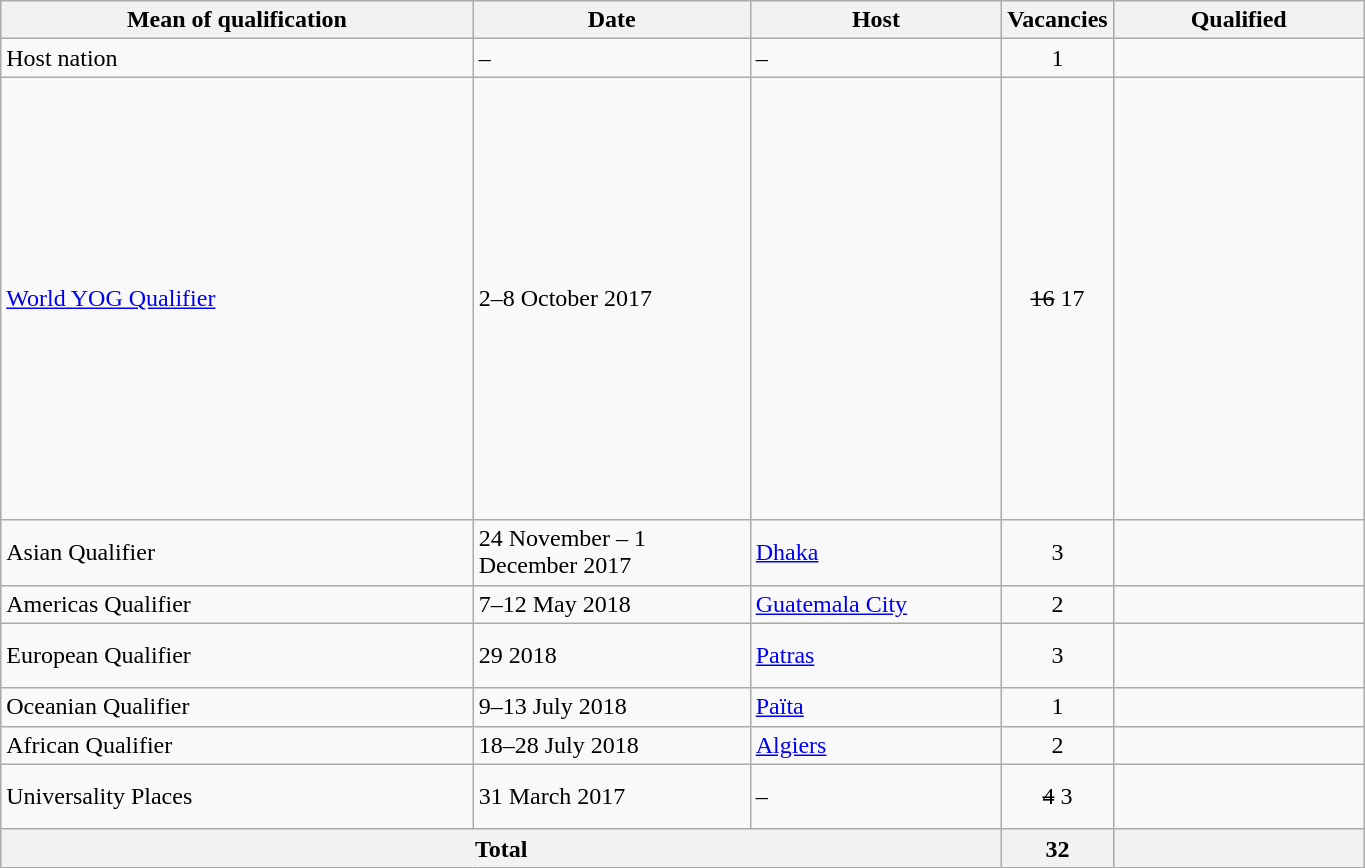<table class="wikitable" width=910>
<tr>
<th width=36%>Mean of qualification</th>
<th width=21%>Date</th>
<th width=19%>Host</th>
<th width=5%>Vacancies</th>
<th width=19%>Qualified</th>
</tr>
<tr>
<td>Host nation</td>
<td>–</td>
<td>–</td>
<td style="text-align:center;">1</td>
<td></td>
</tr>
<tr>
<td><a href='#'>World YOG Qualifier</a></td>
<td>2–8 October 2017</td>
<td></td>
<td style="text-align:center;"><s>16</s> 17</td>
<td><br><br><br><br><br><br><br><br><br><br><br><br><br><br><br><br></td>
</tr>
<tr>
<td>Asian Qualifier</td>
<td>24 November – 1 December 2017</td>
<td> <a href='#'>Dhaka</a></td>
<td style="text-align:center;">3</td>
<td><br><br></td>
</tr>
<tr>
<td>Americas Qualifier</td>
<td>7–12 May 2018</td>
<td> <a href='#'>Guatemala City</a></td>
<td style="text-align:center;">2</td>
<td><br></td>
</tr>
<tr>
<td>European Qualifier</td>
<td>29 2018</td>
<td> <a href='#'>Patras</a></td>
<td style="text-align:center;">3</td>
<td><br><br></td>
</tr>
<tr>
<td>Oceanian Qualifier</td>
<td>9–13 July 2018</td>
<td> <a href='#'>Païta</a></td>
<td style="text-align:center;">1</td>
<td></td>
</tr>
<tr>
<td>African Qualifier</td>
<td>18–28 July 2018</td>
<td> <a href='#'>Algiers</a></td>
<td style="text-align:center;">2</td>
<td><br></td>
</tr>
<tr>
<td>Universality Places</td>
<td>31 March 2017</td>
<td>–</td>
<td style="text-align:center;"><s>4</s> 3</td>
<td><br><br></td>
</tr>
<tr>
<th colspan="3">Total</th>
<th>32</th>
<th></th>
</tr>
</table>
